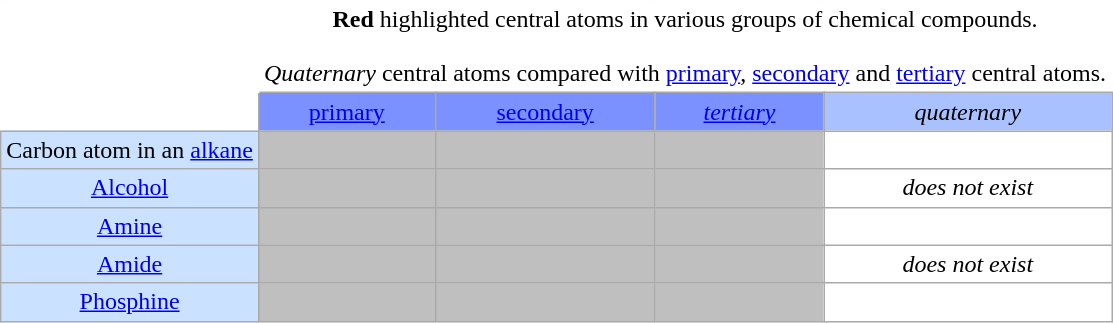<table class="wikitable"  style="text-align:center" |>
<tr>
<td style="border-color:white; background-color:white"></td>
<td colspan="4" style="border-top-color:white; border-left-color:white; border-right-color:white; background-color:white"><span><strong>Red</strong></span> highlighted central atoms in various groups of chemical compounds.<br><br><em>Quaternary</em> central atoms compared with <a href='#'>primary</a>, <a href='#'>secondary</a> and <a href='#'>tertiary</a> central atoms.</td>
</tr>
<tr>
<td style="border-left-color:white; bordar-top-color:white; background-color:white"></td>
<td style="background-color:#7A91FF"><a href='#'>primary</a></td>
<td style="background-color:#7A91FF"><a href='#'>secondary</a></td>
<td style="background-color:#7A91FF"><a href='#'><em>tertiary</em></a></td>
<td style="background-color:#AAC1FF"><em>quaternary</em></td>
</tr>
<tr>
<td style="background-color:#CAE1FF">Carbon atom in an <a href='#'>alkane</a></td>
<td style="background-color:#BFBFBF"></td>
<td style="background-color:#BFBFBF"></td>
<td style="background-color:#BFBFBF"></td>
<td style="background-color:#FFFFFF"></td>
</tr>
<tr>
<td style="background-color:#CAE1FF"><a href='#'>Alcohol</a></td>
<td style="background-color:#BFBFBF"></td>
<td style="background-color:#BFBFBF"></td>
<td style="background-color:#BFBFBF"></td>
<td style="background-color:#FFFFFF"><em>does not exist</em></td>
</tr>
<tr>
<td style="background-color:#CAE1FF"><a href='#'>Amine</a></td>
<td style="background-color:#BFBFBF"></td>
<td style="background-color:#BFBFBF"></td>
<td style="background-color:#BFBFBF"></td>
<td style="background-color:#FFFFFF"></td>
</tr>
<tr>
<td style="background-color:#CAE1FF"><a href='#'>Amide</a></td>
<td style="background-color:#BFBFBF"></td>
<td style="background-color:#BFBFBF"></td>
<td style="background-color:#BFBFBF"></td>
<td style="background-color:#FFFFFF"><em>does not exist</em></td>
</tr>
<tr>
<td style="background-color:#CAE1FF"><a href='#'>Phosphine</a></td>
<td style="background-color:#BFBFBF"></td>
<td style="background-color:#BFBFBF"></td>
<td style="background-color:#BFBFBF"></td>
<td style="background-color:#FFFFFF"></td>
</tr>
</table>
